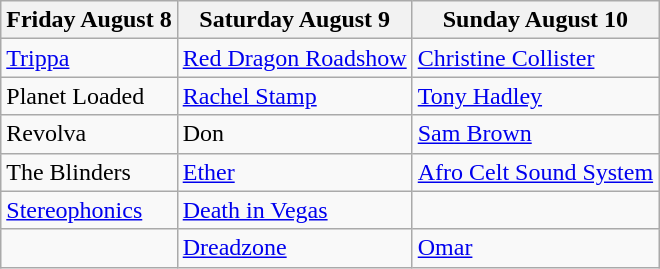<table class="wikitable">
<tr>
<th>Friday August 8</th>
<th>Saturday August 9</th>
<th>Sunday August 10</th>
</tr>
<tr>
<td><a href='#'>Trippa</a></td>
<td><a href='#'>Red Dragon Roadshow</a></td>
<td><a href='#'>Christine Collister</a></td>
</tr>
<tr>
<td>Planet Loaded</td>
<td><a href='#'>Rachel Stamp</a></td>
<td><a href='#'>Tony Hadley</a></td>
</tr>
<tr>
<td>Revolva</td>
<td>Don</td>
<td><a href='#'>Sam Brown</a><br></td>
</tr>
<tr>
<td>The Blinders</td>
<td><a href='#'>Ether</a></td>
<td><a href='#'>Afro Celt Sound System</a></td>
</tr>
<tr>
<td><a href='#'>Stereophonics</a></td>
<td><a href='#'>Death in Vegas</a></td>
<td></td>
</tr>
<tr>
<td></td>
<td><a href='#'>Dreadzone</a></td>
<td><a href='#'>Omar</a></td>
</tr>
</table>
